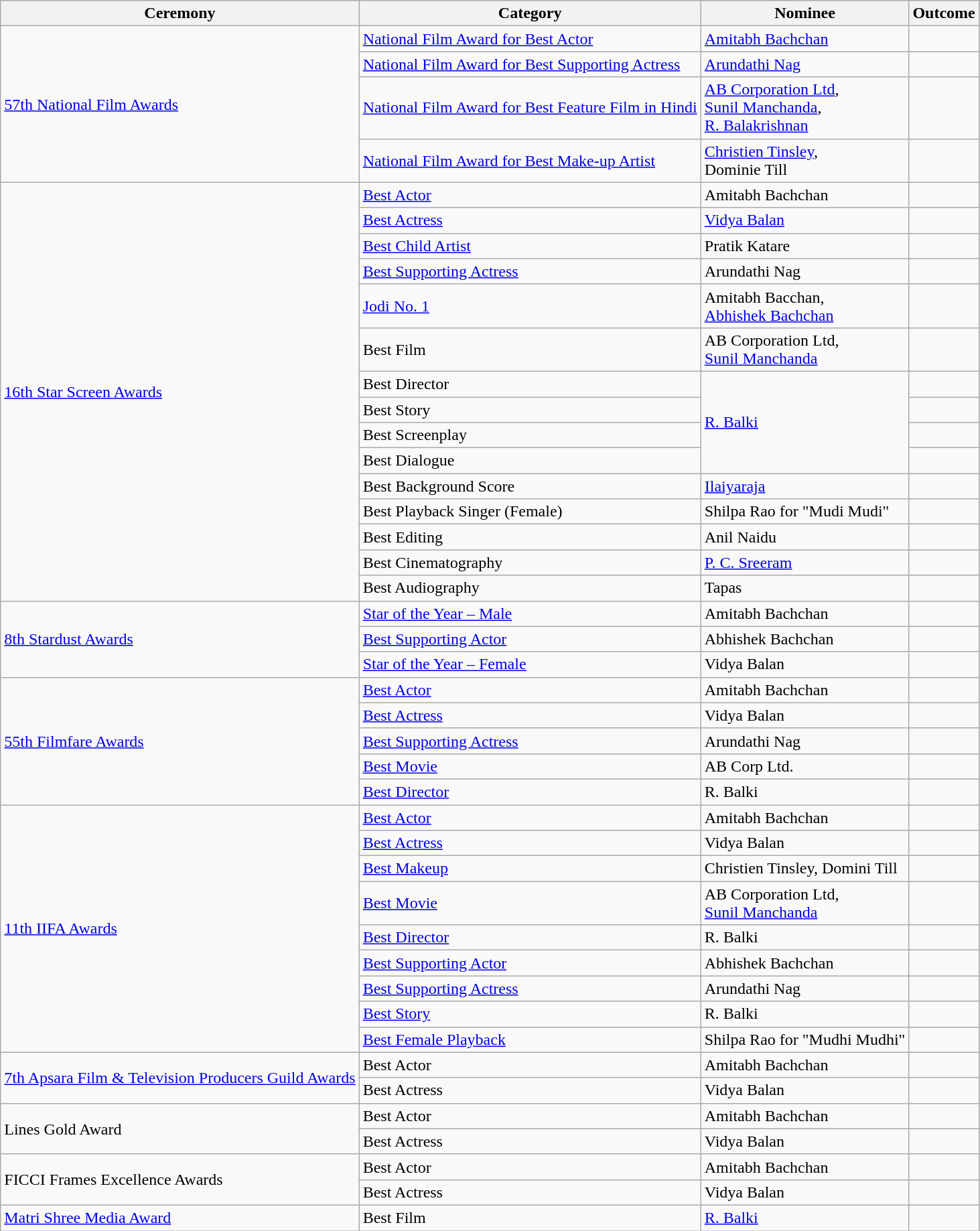<table class="wikitable">
<tr>
<th>Ceremony</th>
<th>Category</th>
<th>Nominee</th>
<th>Outcome</th>
</tr>
<tr>
<td rowspan="4"><a href='#'>57th National Film Awards</a></td>
<td><a href='#'>National Film Award for Best Actor</a></td>
<td><a href='#'>Amitabh Bachchan</a></td>
<td></td>
</tr>
<tr>
<td><a href='#'>National Film Award for Best Supporting Actress</a></td>
<td><a href='#'>Arundathi Nag</a></td>
<td></td>
</tr>
<tr>
<td><a href='#'>National Film Award for Best Feature Film in Hindi</a></td>
<td><a href='#'>AB Corporation Ltd</a>, <br><a href='#'>Sunil Manchanda</a>, <br><a href='#'>R. Balakrishnan</a></td>
<td></td>
</tr>
<tr>
<td><a href='#'>National Film Award for Best Make-up Artist</a></td>
<td><a href='#'>Christien Tinsley</a>,<br> Dominie Till</td>
<td></td>
</tr>
<tr>
<td rowspan="15"><a href='#'>16th Star Screen Awards</a></td>
<td><a href='#'>Best Actor</a></td>
<td>Amitabh Bachchan</td>
<td></td>
</tr>
<tr>
<td><a href='#'>Best Actress</a></td>
<td><a href='#'>Vidya Balan</a></td>
<td></td>
</tr>
<tr>
<td><a href='#'>Best Child Artist</a></td>
<td>Pratik Katare</td>
<td></td>
</tr>
<tr>
<td><a href='#'>Best Supporting Actress</a></td>
<td>Arundathi Nag</td>
<td></td>
</tr>
<tr>
<td><a href='#'>Jodi No. 1</a></td>
<td>Amitabh Bacchan,<br><a href='#'>Abhishek Bachchan</a></td>
<td></td>
</tr>
<tr>
<td>Best Film</td>
<td>AB Corporation Ltd, <br><a href='#'>Sunil Manchanda</a></td>
<td></td>
</tr>
<tr>
<td>Best Director</td>
<td rowspan="4"><a href='#'>R. Balki</a></td>
<td></td>
</tr>
<tr>
<td>Best Story</td>
<td></td>
</tr>
<tr>
<td>Best Screenplay</td>
<td></td>
</tr>
<tr>
<td>Best Dialogue</td>
<td></td>
</tr>
<tr>
<td>Best Background Score</td>
<td><a href='#'>Ilaiyaraja</a></td>
<td></td>
</tr>
<tr>
<td>Best Playback Singer (Female)</td>
<td>Shilpa Rao for "Mudi Mudi"</td>
<td></td>
</tr>
<tr>
<td>Best Editing</td>
<td>Anil Naidu</td>
<td></td>
</tr>
<tr>
<td>Best Cinematography</td>
<td><a href='#'>P. C. Sreeram</a></td>
<td></td>
</tr>
<tr>
<td>Best Audiography</td>
<td>Tapas</td>
<td></td>
</tr>
<tr>
<td rowspan="3"><a href='#'>8th Stardust Awards</a></td>
<td><a href='#'>Star of the Year – Male</a></td>
<td>Amitabh Bachchan</td>
<td></td>
</tr>
<tr>
<td><a href='#'>Best Supporting Actor</a></td>
<td>Abhishek Bachchan</td>
<td></td>
</tr>
<tr>
<td><a href='#'>Star of the Year – Female</a></td>
<td>Vidya Balan</td>
<td></td>
</tr>
<tr>
<td rowspan="5"><a href='#'>55th Filmfare Awards</a></td>
<td><a href='#'>Best Actor</a></td>
<td>Amitabh Bachchan</td>
<td></td>
</tr>
<tr>
<td><a href='#'>Best Actress</a></td>
<td>Vidya Balan</td>
<td></td>
</tr>
<tr>
<td><a href='#'>Best Supporting Actress</a></td>
<td>Arundathi Nag</td>
<td></td>
</tr>
<tr>
<td><a href='#'>Best Movie</a></td>
<td>AB Corp Ltd.</td>
<td></td>
</tr>
<tr>
<td><a href='#'>Best Director</a></td>
<td>R. Balki</td>
<td></td>
</tr>
<tr>
<td rowspan="9"><a href='#'>11th IIFA Awards</a></td>
<td><a href='#'>Best Actor</a></td>
<td>Amitabh Bachchan</td>
<td></td>
</tr>
<tr>
<td><a href='#'>Best Actress</a></td>
<td>Vidya Balan</td>
<td></td>
</tr>
<tr>
<td><a href='#'>Best Makeup</a></td>
<td>Christien Tinsley, Domini Till</td>
<td></td>
</tr>
<tr>
<td><a href='#'>Best Movie</a></td>
<td>AB Corporation Ltd, <br><a href='#'>Sunil Manchanda</a></td>
<td></td>
</tr>
<tr>
<td><a href='#'>Best Director</a></td>
<td>R. Balki</td>
<td></td>
</tr>
<tr>
<td><a href='#'>Best Supporting Actor</a></td>
<td>Abhishek Bachchan</td>
<td></td>
</tr>
<tr>
<td><a href='#'>Best Supporting Actress</a></td>
<td>Arundathi Nag</td>
<td></td>
</tr>
<tr>
<td><a href='#'>Best Story</a></td>
<td>R. Balki</td>
<td></td>
</tr>
<tr>
<td><a href='#'>Best Female Playback</a></td>
<td>Shilpa Rao for "Mudhi Mudhi"</td>
<td></td>
</tr>
<tr>
<td rowspan="2"><a href='#'>7th Apsara Film & Television Producers Guild Awards</a></td>
<td>Best Actor</td>
<td>Amitabh Bachchan</td>
<td></td>
</tr>
<tr>
<td>Best Actress</td>
<td>Vidya Balan</td>
<td></td>
</tr>
<tr>
<td rowspan="2">Lines Gold Award</td>
<td>Best Actor</td>
<td>Amitabh Bachchan</td>
<td></td>
</tr>
<tr>
<td>Best Actress</td>
<td>Vidya Balan</td>
<td></td>
</tr>
<tr>
<td rowspan="2">FICCI Frames Excellence Awards</td>
<td>Best Actor</td>
<td>Amitabh Bachchan</td>
<td></td>
</tr>
<tr>
<td>Best Actress</td>
<td>Vidya Balan</td>
<td></td>
</tr>
<tr>
<td><a href='#'>Matri Shree Media Award</a></td>
<td>Best Film</td>
<td><a href='#'>R. Balki</a></td>
<td></td>
</tr>
</table>
